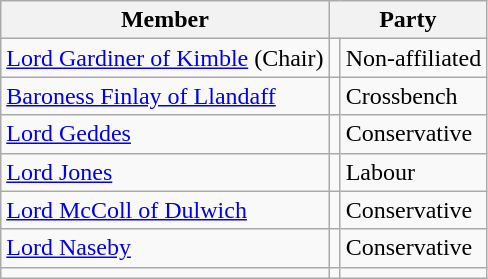<table class="wikitable">
<tr>
<th>Member</th>
<th colspan=2>Party</th>
</tr>
<tr>
<td><a href='#'>Lord Gardiner of Kimble</a> (Chair)</td>
<td></td>
<td>Non-affiliated</td>
</tr>
<tr>
<td><a href='#'>Baroness Finlay of Llandaff</a></td>
<td></td>
<td>Crossbench</td>
</tr>
<tr>
<td><a href='#'>Lord Geddes</a></td>
<td></td>
<td>Conservative</td>
</tr>
<tr>
<td><a href='#'>Lord Jones</a></td>
<td></td>
<td>Labour</td>
</tr>
<tr>
<td><a href='#'>Lord McColl of Dulwich</a></td>
<td></td>
<td>Conservative</td>
</tr>
<tr>
<td><a href='#'>Lord Naseby</a></td>
<td></td>
<td>Conservative</td>
</tr>
<tr>
<td></td>
<td></td>
<td></td>
</tr>
</table>
